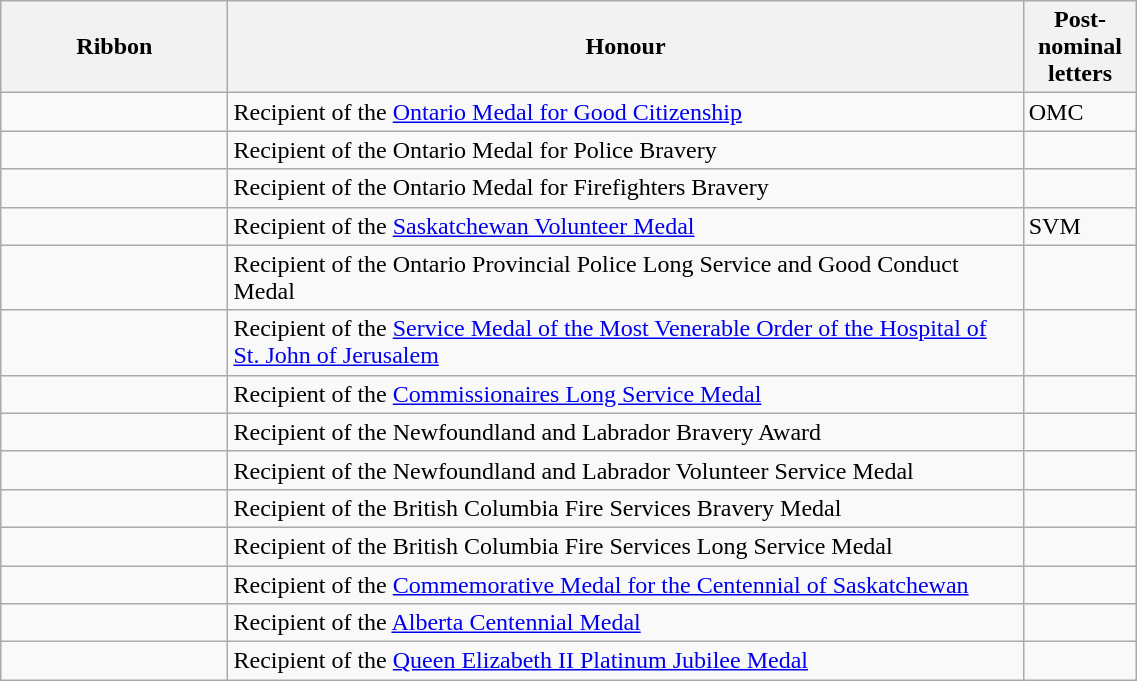<table class="wikitable" style="width:60%;">
<tr>
<th width="20%">Ribbon</th>
<th width="70%">Honour</th>
<th width="10%">Post-nominal letters</th>
</tr>
<tr>
<td></td>
<td>Recipient of the <a href='#'>Ontario Medal for Good Citizenship</a></td>
<td>OMC</td>
</tr>
<tr>
<td></td>
<td>Recipient of the Ontario Medal for Police Bravery</td>
<td></td>
</tr>
<tr>
<td></td>
<td>Recipient of the Ontario Medal for Firefighters Bravery</td>
<td></td>
</tr>
<tr>
<td></td>
<td>Recipient of the <a href='#'>Saskatchewan Volunteer Medal</a></td>
<td>SVM</td>
</tr>
<tr>
<td></td>
<td>Recipient of the Ontario Provincial Police Long Service and Good Conduct Medal</td>
<td></td>
</tr>
<tr>
<td></td>
<td>Recipient of the <a href='#'>Service Medal of the Most Venerable Order of the Hospital of St. John of Jerusalem</a></td>
<td></td>
</tr>
<tr>
<td></td>
<td>Recipient of the <a href='#'>Commissionaires Long Service Medal</a></td>
<td></td>
</tr>
<tr>
<td></td>
<td>Recipient of the Newfoundland and Labrador Bravery Award</td>
<td></td>
</tr>
<tr>
<td></td>
<td>Recipient of the Newfoundland and Labrador Volunteer Service Medal</td>
<td></td>
</tr>
<tr>
<td></td>
<td>Recipient of the British Columbia Fire Services Bravery Medal</td>
<td></td>
</tr>
<tr>
<td></td>
<td>Recipient of the British Columbia Fire Services Long Service Medal</td>
<td></td>
</tr>
<tr>
<td></td>
<td>Recipient of the <a href='#'>Commemorative Medal for the Centennial of Saskatchewan</a></td>
<td></td>
</tr>
<tr>
<td></td>
<td>Recipient of the <a href='#'>Alberta Centennial Medal</a></td>
<td></td>
</tr>
<tr>
<td></td>
<td>Recipient of the <a href='#'>Queen Elizabeth II Platinum Jubilee Medal</a></td>
<td></td>
</tr>
</table>
